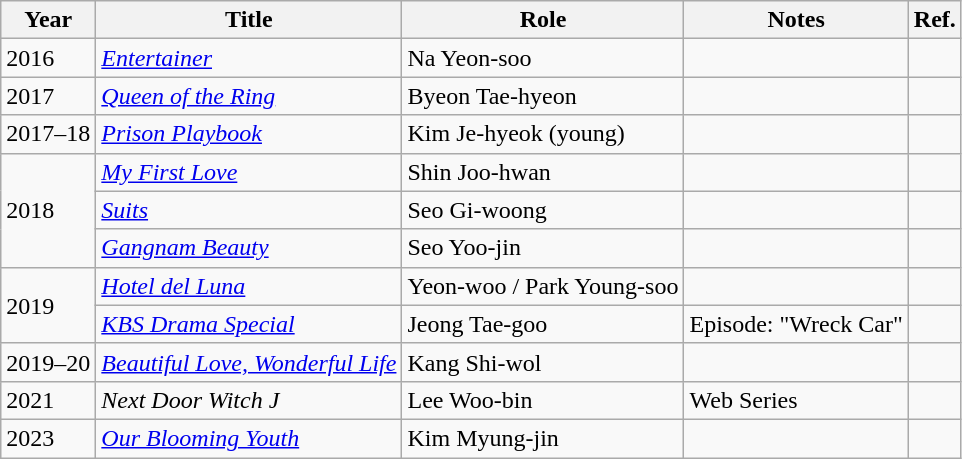<table class="wikitable sortable">
<tr>
<th>Year</th>
<th>Title</th>
<th>Role</th>
<th>Notes</th>
<th>Ref.</th>
</tr>
<tr>
<td>2016</td>
<td><em><a href='#'>Entertainer</a></em></td>
<td>Na Yeon-soo</td>
<td></td>
<td></td>
</tr>
<tr>
<td>2017</td>
<td><em><a href='#'>Queen of the Ring</a></em></td>
<td>Byeon Tae-hyeon</td>
<td></td>
<td></td>
</tr>
<tr>
<td>2017–18</td>
<td><em><a href='#'>Prison Playbook</a></em></td>
<td>Kim Je-hyeok (young)</td>
<td></td>
<td></td>
</tr>
<tr>
<td rowspan=3>2018</td>
<td><em><a href='#'>My First Love</a></em></td>
<td>Shin Joo-hwan</td>
<td></td>
<td></td>
</tr>
<tr>
<td><em><a href='#'>Suits</a></em></td>
<td>Seo Gi-woong</td>
<td></td>
<td></td>
</tr>
<tr>
<td><em><a href='#'>Gangnam Beauty</a></em></td>
<td>Seo Yoo-jin</td>
<td></td>
<td></td>
</tr>
<tr>
<td rowspan=2>2019</td>
<td><em><a href='#'>Hotel del Luna</a></em></td>
<td>Yeon-woo / Park Young-soo</td>
<td></td>
<td></td>
</tr>
<tr>
<td><em><a href='#'>KBS Drama Special</a></em></td>
<td>Jeong Tae-goo</td>
<td>Episode: "Wreck Car"</td>
<td></td>
</tr>
<tr>
<td>2019–20</td>
<td><em><a href='#'>Beautiful Love, Wonderful Life</a></em></td>
<td>Kang Shi-wol</td>
<td></td>
<td></td>
</tr>
<tr>
<td>2021</td>
<td><em>Next Door Witch J</em></td>
<td>Lee Woo-bin</td>
<td>Web Series</td>
<td></td>
</tr>
<tr>
<td>2023</td>
<td><em><a href='#'>Our Blooming Youth</a></em></td>
<td>Kim Myung-jin</td>
<td></td>
<td></td>
</tr>
</table>
